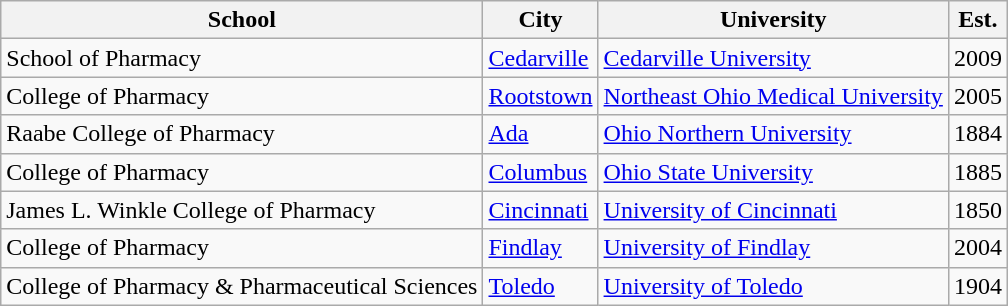<table class="wikitable sortable">
<tr>
<th scope="col">School</th>
<th scope="col">City</th>
<th scope="col">University</th>
<th scope="col">Est.</th>
</tr>
<tr>
<td>School of Pharmacy</td>
<td><a href='#'>Cedarville</a></td>
<td><a href='#'>Cedarville University</a></td>
<td>2009</td>
</tr>
<tr>
<td>College of Pharmacy</td>
<td><a href='#'>Rootstown</a></td>
<td><a href='#'>Northeast Ohio Medical University</a></td>
<td>2005</td>
</tr>
<tr>
<td>Raabe College of Pharmacy</td>
<td><a href='#'>Ada</a></td>
<td><a href='#'>Ohio Northern University</a></td>
<td>1884</td>
</tr>
<tr>
<td>College of Pharmacy</td>
<td><a href='#'>Columbus</a></td>
<td><a href='#'>Ohio State University</a></td>
<td>1885</td>
</tr>
<tr>
<td>James L. Winkle College of Pharmacy</td>
<td><a href='#'>Cincinnati</a></td>
<td><a href='#'>University of Cincinnati</a></td>
<td>1850</td>
</tr>
<tr>
<td>College of Pharmacy</td>
<td><a href='#'>Findlay</a></td>
<td><a href='#'>University of Findlay</a></td>
<td>2004</td>
</tr>
<tr>
<td>College of Pharmacy & Pharmaceutical Sciences</td>
<td><a href='#'>Toledo</a></td>
<td><a href='#'>University of Toledo</a></td>
<td>1904</td>
</tr>
</table>
